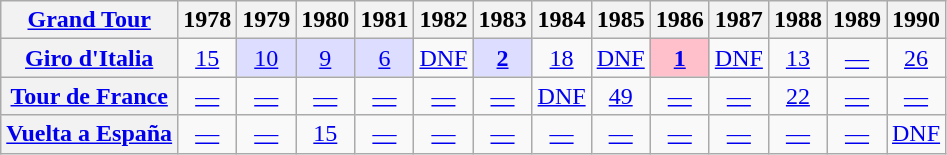<table class="wikitable plainrowheaders">
<tr>
<th scope="col"><a href='#'>Grand Tour</a></th>
<th scope="col">1978</th>
<th scope="col">1979</th>
<th scope="col">1980</th>
<th scope="col">1981</th>
<th scope="col">1982</th>
<th scope="col">1983</th>
<th scope="col">1984</th>
<th scope="col">1985</th>
<th scope="col">1986</th>
<th scope="col">1987</th>
<th scope="col">1988</th>
<th scope="col">1989</th>
<th scope="col">1990</th>
</tr>
<tr style="text-align:center;">
<th scope="row"> <a href='#'>Giro d'Italia</a></th>
<td><a href='#'>15</a></td>
<td style="background:#ddddff;"><a href='#'>10</a></td>
<td style="background:#ddddff;"><a href='#'>9</a></td>
<td style="background:#ddddff;"><a href='#'>6</a></td>
<td><a href='#'>DNF</a></td>
<td style="background:#ddddff;"><a href='#'><strong>2</strong></a></td>
<td><a href='#'>18</a></td>
<td><a href='#'>DNF</a></td>
<td style="background:pink;"><a href='#'><strong>1</strong></a></td>
<td><a href='#'>DNF</a></td>
<td><a href='#'>13</a></td>
<td><a href='#'>—</a></td>
<td><a href='#'>26</a></td>
</tr>
<tr style="text-align:center;">
<th scope="row"> <a href='#'>Tour de France</a></th>
<td><a href='#'>—</a></td>
<td><a href='#'>—</a></td>
<td><a href='#'>—</a></td>
<td><a href='#'>—</a></td>
<td><a href='#'>—</a></td>
<td><a href='#'>—</a></td>
<td><a href='#'>DNF</a></td>
<td><a href='#'>49</a></td>
<td><a href='#'>—</a></td>
<td><a href='#'>—</a></td>
<td><a href='#'>22</a></td>
<td><a href='#'>—</a></td>
<td><a href='#'>—</a></td>
</tr>
<tr style="text-align:center;">
<th scope="row"> <a href='#'>Vuelta a España</a></th>
<td><a href='#'>—</a></td>
<td><a href='#'>—</a></td>
<td><a href='#'>15</a></td>
<td><a href='#'>—</a></td>
<td><a href='#'>—</a></td>
<td><a href='#'>—</a></td>
<td><a href='#'>—</a></td>
<td><a href='#'>—</a></td>
<td><a href='#'>—</a></td>
<td><a href='#'>—</a></td>
<td><a href='#'>—</a></td>
<td><a href='#'>—</a></td>
<td><a href='#'>DNF</a></td>
</tr>
</table>
